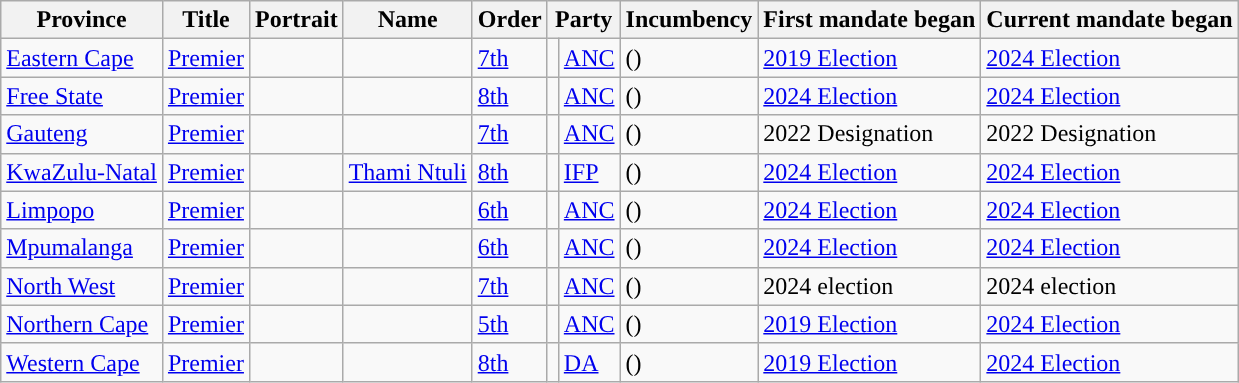<table class="wikitable sortable">
<tr>
<th>Province</th>
<th>Title</th>
<th>Portrait</th>
<th>Name</th>
<th>Order</th>
<th colspan=2>Party</th>
<th>Incumbency</th>
<th>First mandate began</th>
<th>Current mandate began</th>
</tr>
<tr>
<td><a href='#'>Eastern Cape</a></td>
<td><a href='#'>Premier</a></td>
<td></td>
<td></td>
<td><a href='#'>7th</a></td>
<td style="background:"></td>
<td><a href='#'>ANC</a></td>
<td> ()</td>
<td><a href='#'>2019 Election</a></td>
<td><a href='#'>2024 Election</a></td>
</tr>
<tr>
<td><a href='#'>Free State</a></td>
<td><a href='#'>Premier</a></td>
<td></td>
<td></td>
<td><a href='#'>8th</a></td>
<td style="background:"></td>
<td><a href='#'>ANC</a></td>
<td> ()</td>
<td> <a href='#'>2024 Election</a></td>
<td> <a href='#'>2024 Election</a></td>
</tr>
<tr>
<td><a href='#'>Gauteng</a></td>
<td><a href='#'>Premier</a></td>
<td></td>
<td></td>
<td><a href='#'>7th</a></td>
<td style="background:"></td>
<td><a href='#'>ANC</a></td>
<td> ()</td>
<td> 2022 Designation</td>
<td> 2022 Designation</td>
</tr>
<tr>
<td><a href='#'>KwaZulu-Natal</a></td>
<td><a href='#'>Premier</a></td>
<td></td>
<td><a href='#'>Thami Ntuli</a></td>
<td><a href='#'>8th</a></td>
<td style="background:"></td>
<td><a href='#'>IFP</a></td>
<td> ()</td>
<td> <a href='#'>2024 Election</a></td>
<td> <a href='#'>2024 Election</a></td>
</tr>
<tr>
<td><a href='#'>Limpopo</a></td>
<td><a href='#'>Premier</a></td>
<td></td>
<td></td>
<td><a href='#'>6th</a></td>
<td style="background:"></td>
<td><a href='#'>ANC</a></td>
<td> ()</td>
<td><a href='#'>2024 Election</a></td>
<td><a href='#'>2024 Election</a></td>
</tr>
<tr>
<td><a href='#'>Mpumalanga</a></td>
<td><a href='#'>Premier</a></td>
<td></td>
<td></td>
<td><a href='#'>6th</a></td>
<td style="background:"></td>
<td><a href='#'>ANC</a></td>
<td> ()</td>
<td><a href='#'>2024 Election</a></td>
<td><a href='#'>2024 Election</a></td>
</tr>
<tr>
<td><a href='#'>North West</a></td>
<td><a href='#'>Premier</a></td>
<td></td>
<td></td>
<td><a href='#'>7th</a></td>
<td style="background:"></td>
<td><a href='#'>ANC</a></td>
<td> ()</td>
<td>2024 election</td>
<td> 2024 election</td>
</tr>
<tr>
<td><a href='#'>Northern Cape</a></td>
<td><a href='#'>Premier</a></td>
<td></td>
<td></td>
<td><a href='#'>5th</a></td>
<td style="background:"></td>
<td><a href='#'>ANC</a></td>
<td> ()</td>
<td><a href='#'>2019 Election</a></td>
<td><a href='#'>2024 Election</a></td>
</tr>
<tr>
<td><a href='#'>Western Cape</a></td>
<td><a href='#'>Premier</a></td>
<td></td>
<td></td>
<td><a href='#'>8th</a></td>
<td style="background:"></td>
<td><a href='#'>DA</a></td>
<td> ()</td>
<td><a href='#'>2019 Election</a></td>
<td><a href='#'>2024 Election</a></td>
</tr>
</table>
